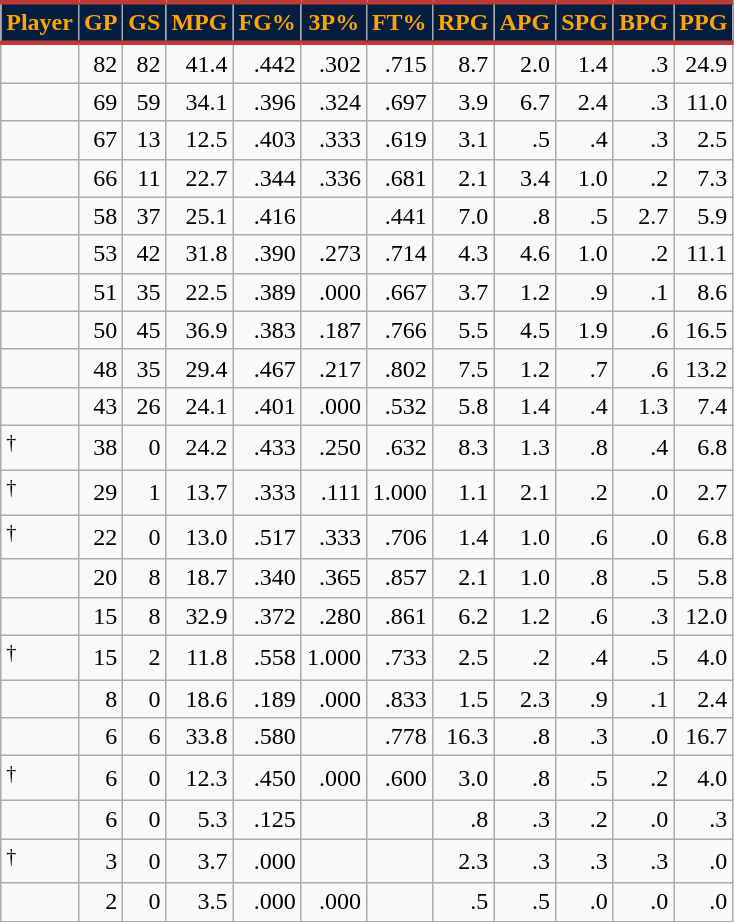<table class="wikitable sortable" style="text-align:right;">
<tr>
<th style="background:#041E42; color:#FFA400; border-top:#BE3A34 3px solid; border-bottom:#BE3A34 3px solid;">Player</th>
<th style="background:#041E42; color:#FFA400; border-top:#BE3A34 3px solid; border-bottom:#BE3A34 3px solid;">GP</th>
<th style="background:#041E42; color:#FFA400; border-top:#BE3A34 3px solid; border-bottom:#BE3A34 3px solid;">GS</th>
<th style="background:#041E42; color:#FFA400; border-top:#BE3A34 3px solid; border-bottom:#BE3A34 3px solid;">MPG</th>
<th style="background:#041E42; color:#FFA400; border-top:#BE3A34 3px solid; border-bottom:#BE3A34 3px solid;">FG%</th>
<th style="background:#041E42; color:#FFA400; border-top:#BE3A34 3px solid; border-bottom:#BE3A34 3px solid;">3P%</th>
<th style="background:#041E42; color:#FFA400; border-top:#BE3A34 3px solid; border-bottom:#BE3A34 3px solid;">FT%</th>
<th style="background:#041E42; color:#FFA400; border-top:#BE3A34 3px solid; border-bottom:#BE3A34 3px solid;">RPG</th>
<th style="background:#041E42; color:#FFA400; border-top:#BE3A34 3px solid; border-bottom:#BE3A34 3px solid;">APG</th>
<th style="background:#041E42; color:#FFA400; border-top:#BE3A34 3px solid; border-bottom:#BE3A34 3px solid;">SPG</th>
<th style="background:#041E42; color:#FFA400; border-top:#BE3A34 3px solid; border-bottom:#BE3A34 3px solid;">BPG</th>
<th style="background:#041E42; color:#FFA400; border-top:#BE3A34 3px solid; border-bottom:#BE3A34 3px solid;">PPG</th>
</tr>
<tr>
<td style="text-align:left;"></td>
<td>82</td>
<td>82</td>
<td>41.4</td>
<td>.442</td>
<td>.302</td>
<td>.715</td>
<td>8.7</td>
<td>2.0</td>
<td>1.4</td>
<td>.3</td>
<td>24.9</td>
</tr>
<tr>
<td style="text-align:left;"></td>
<td>69</td>
<td>59</td>
<td>34.1</td>
<td>.396</td>
<td>.324</td>
<td>.697</td>
<td>3.9</td>
<td>6.7</td>
<td>2.4</td>
<td>.3</td>
<td>11.0</td>
</tr>
<tr>
<td style="text-align:left;"></td>
<td>67</td>
<td>13</td>
<td>12.5</td>
<td>.403</td>
<td>.333</td>
<td>.619</td>
<td>3.1</td>
<td>.5</td>
<td>.4</td>
<td>.3</td>
<td>2.5</td>
</tr>
<tr>
<td style="text-align:left;"></td>
<td>66</td>
<td>11</td>
<td>22.7</td>
<td>.344</td>
<td>.336</td>
<td>.681</td>
<td>2.1</td>
<td>3.4</td>
<td>1.0</td>
<td>.2</td>
<td>7.3</td>
</tr>
<tr>
<td style="text-align:left;"></td>
<td>58</td>
<td>37</td>
<td>25.1</td>
<td>.416</td>
<td></td>
<td>.441</td>
<td>7.0</td>
<td>.8</td>
<td>.5</td>
<td>2.7</td>
<td>5.9</td>
</tr>
<tr>
<td style="text-align:left;"></td>
<td>53</td>
<td>42</td>
<td>31.8</td>
<td>.390</td>
<td>.273</td>
<td>.714</td>
<td>4.3</td>
<td>4.6</td>
<td>1.0</td>
<td>.2</td>
<td>11.1</td>
</tr>
<tr>
<td style="text-align:left;"></td>
<td>51</td>
<td>35</td>
<td>22.5</td>
<td>.389</td>
<td>.000</td>
<td>.667</td>
<td>3.7</td>
<td>1.2</td>
<td>.9</td>
<td>.1</td>
<td>8.6</td>
</tr>
<tr>
<td style="text-align:left;"></td>
<td>50</td>
<td>45</td>
<td>36.9</td>
<td>.383</td>
<td>.187</td>
<td>.766</td>
<td>5.5</td>
<td>4.5</td>
<td>1.9</td>
<td>.6</td>
<td>16.5</td>
</tr>
<tr>
<td style="text-align:left;"></td>
<td>48</td>
<td>35</td>
<td>29.4</td>
<td>.467</td>
<td>.217</td>
<td>.802</td>
<td>7.5</td>
<td>1.2</td>
<td>.7</td>
<td>.6</td>
<td>13.2</td>
</tr>
<tr>
<td style="text-align:left;"></td>
<td>43</td>
<td>26</td>
<td>24.1</td>
<td>.401</td>
<td>.000</td>
<td>.532</td>
<td>5.8</td>
<td>1.4</td>
<td>.4</td>
<td>1.3</td>
<td>7.4</td>
</tr>
<tr>
<td style="text-align:left;"><sup>†</sup></td>
<td>38</td>
<td>0</td>
<td>24.2</td>
<td>.433</td>
<td>.250</td>
<td>.632</td>
<td>8.3</td>
<td>1.3</td>
<td>.8</td>
<td>.4</td>
<td>6.8</td>
</tr>
<tr>
<td style="text-align:left;"><sup>†</sup></td>
<td>29</td>
<td>1</td>
<td>13.7</td>
<td>.333</td>
<td>.111</td>
<td>1.000</td>
<td>1.1</td>
<td>2.1</td>
<td>.2</td>
<td>.0</td>
<td>2.7</td>
</tr>
<tr>
<td style="text-align:left;"><sup>†</sup></td>
<td>22</td>
<td>0</td>
<td>13.0</td>
<td>.517</td>
<td>.333</td>
<td>.706</td>
<td>1.4</td>
<td>1.0</td>
<td>.6</td>
<td>.0</td>
<td>6.8</td>
</tr>
<tr>
<td style="text-align:left;"></td>
<td>20</td>
<td>8</td>
<td>18.7</td>
<td>.340</td>
<td>.365</td>
<td>.857</td>
<td>2.1</td>
<td>1.0</td>
<td>.8</td>
<td>.5</td>
<td>5.8</td>
</tr>
<tr>
<td style="text-align:left;"></td>
<td>15</td>
<td>8</td>
<td>32.9</td>
<td>.372</td>
<td>.280</td>
<td>.861</td>
<td>6.2</td>
<td>1.2</td>
<td>.6</td>
<td>.3</td>
<td>12.0</td>
</tr>
<tr>
<td style="text-align:left;"><sup>†</sup></td>
<td>15</td>
<td>2</td>
<td>11.8</td>
<td>.558</td>
<td>1.000</td>
<td>.733</td>
<td>2.5</td>
<td>.2</td>
<td>.4</td>
<td>.5</td>
<td>4.0</td>
</tr>
<tr>
<td style="text-align:left;"></td>
<td>8</td>
<td>0</td>
<td>18.6</td>
<td>.189</td>
<td>.000</td>
<td>.833</td>
<td>1.5</td>
<td>2.3</td>
<td>.9</td>
<td>.1</td>
<td>2.4</td>
</tr>
<tr>
<td style="text-align:left;"></td>
<td>6</td>
<td>6</td>
<td>33.8</td>
<td>.580</td>
<td></td>
<td>.778</td>
<td>16.3</td>
<td>.8</td>
<td>.3</td>
<td>.0</td>
<td>16.7</td>
</tr>
<tr>
<td style="text-align:left;"><sup>†</sup></td>
<td>6</td>
<td>0</td>
<td>12.3</td>
<td>.450</td>
<td>.000</td>
<td>.600</td>
<td>3.0</td>
<td>.8</td>
<td>.5</td>
<td>.2</td>
<td>4.0</td>
</tr>
<tr>
<td style="text-align:left;"></td>
<td>6</td>
<td>0</td>
<td>5.3</td>
<td>.125</td>
<td></td>
<td></td>
<td>.8</td>
<td>.3</td>
<td>.2</td>
<td>.0</td>
<td>.3</td>
</tr>
<tr>
<td style="text-align:left;"><sup>†</sup></td>
<td>3</td>
<td>0</td>
<td>3.7</td>
<td>.000</td>
<td></td>
<td></td>
<td>2.3</td>
<td>.3</td>
<td>.3</td>
<td>.3</td>
<td>.0</td>
</tr>
<tr>
<td style="text-align:left;"></td>
<td>2</td>
<td>0</td>
<td>3.5</td>
<td>.000</td>
<td>.000</td>
<td></td>
<td>.5</td>
<td>.5</td>
<td>.0</td>
<td>.0</td>
<td>.0</td>
</tr>
</table>
